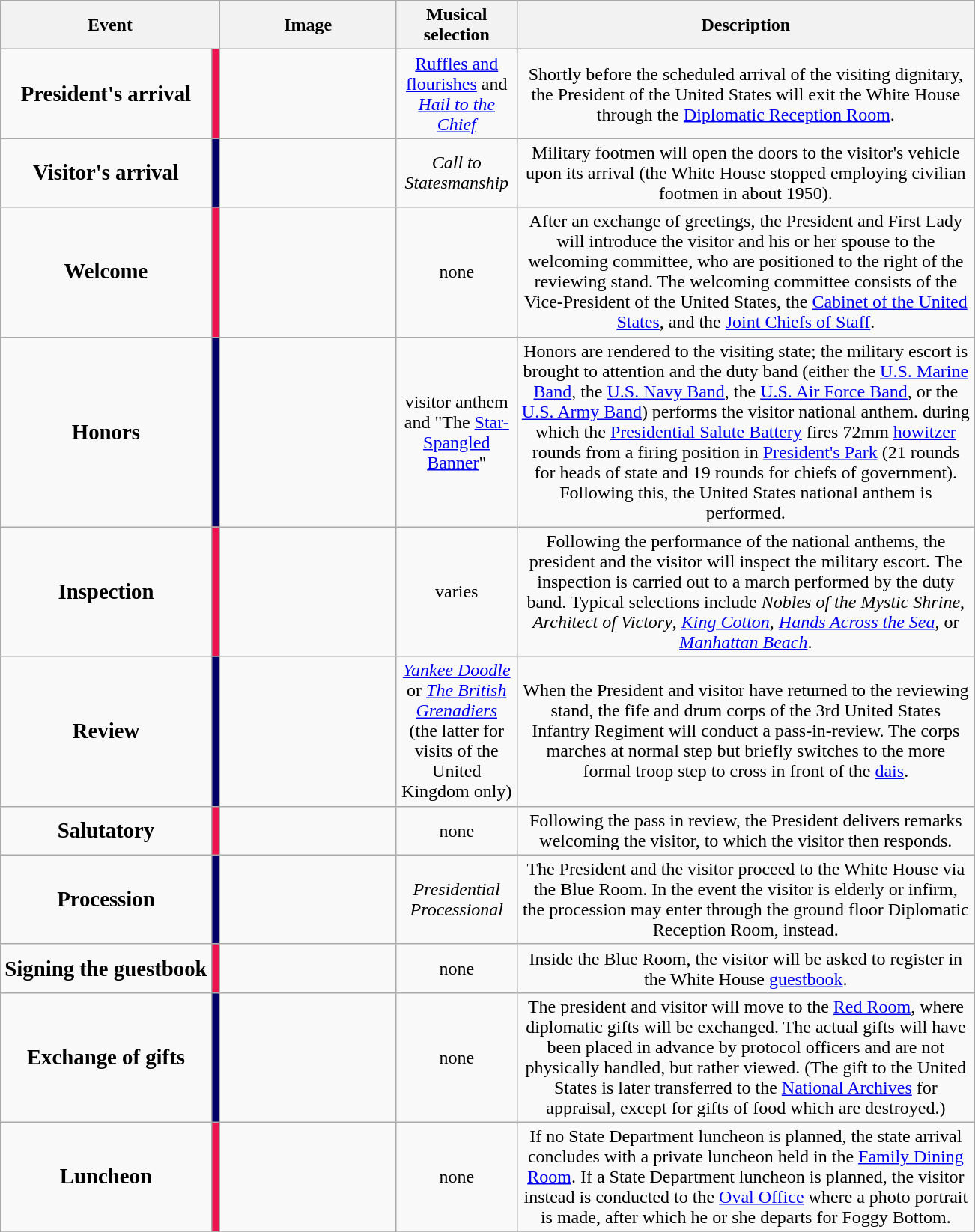<table class="wikitable sortable" style="text-align:center;">
<tr>
<th colspan=2 class="unsortable">Event</th>
<th style="width:150px;"  class="unsortable">Image</th>
<th style="width:100px;"  class="unsortable">Musical selection</th>
<th style="width:400px;"data-sort-type="date" class="unsortable">Description<br></th>
</tr>
<tr>
<td data-sort-value="President's arrival"><big><strong>President's arrival</strong></big></td>
<td style="background:#EB1350;"></td>
<td></td>
<td><a href='#'>Ruffles and flourishes</a> and <em><a href='#'>Hail to the Chief</a></em></td>
<td data-sort-value="0">Shortly before the scheduled arrival of the visiting dignitary, the President of the United States will exit the White House through the <a href='#'>Diplomatic Reception Room</a>.</td>
</tr>
<tr>
<td data-sort-value="Visitor's arrival"><big><strong>Visitor's arrival</strong></big></td>
<td style="background:#000066;"></td>
<td></td>
<td><em>Call to Statesmanship</em></td>
<td data-sort-value="0">Military footmen will open the doors to the visitor's vehicle upon its arrival (the White House stopped employing civilian footmen in about 1950).</td>
</tr>
<tr>
<td data-sort-value="Welcome"><big><strong>Welcome</strong></big></td>
<td style="background:#EB1350;"></td>
<td></td>
<td>none</td>
<td data-sort-value="0">After an exchange of greetings, the President and First Lady will introduce the visitor and his or her spouse to the welcoming committee, who are positioned to the right of the reviewing stand. The welcoming committee consists of the Vice-President of the United States, the <a href='#'>Cabinet of the United States</a>, and the <a href='#'>Joint Chiefs of Staff</a>.</td>
</tr>
<tr>
<td data-sort-value="Honors"><big><strong>Honors</strong></big></td>
<td style="background:#000066;"></td>
<td></td>
<td>visitor anthem and "The <a href='#'>Star-Spangled Banner</a>"</td>
<td data-sort-value="0">Honors are rendered to the visiting state; the military escort is brought to attention and the duty band (either the <a href='#'>U.S. Marine Band</a>, the <a href='#'>U.S. Navy Band</a>, the <a href='#'>U.S. Air Force Band</a>, or the <a href='#'>U.S. Army Band</a>) performs the visitor national anthem. during which the <a href='#'>Presidential Salute Battery</a> fires 72mm <a href='#'>howitzer</a> rounds from a firing position in <a href='#'>President's Park</a> (21 rounds for heads of state and 19 rounds for chiefs of government). Following this, the United States national anthem is performed.</td>
</tr>
<tr>
<td data-sort-value="Inspection"><big><strong>Inspection</strong></big></td>
<td style="background:#EB1350;"></td>
<td></td>
<td>varies</td>
<td data-sort-value="0">Following the performance of the national anthems, the president and the visitor will inspect the military escort. The inspection is carried out to a march performed by the duty band. Typical selections include <em>Nobles of the Mystic Shrine</em>, <em>Architect of Victory</em>, <em><a href='#'>King Cotton</a></em>, <em><a href='#'>Hands Across the Sea</a></em>, or <em><a href='#'>Manhattan Beach</a></em>.</td>
</tr>
<tr>
<td data-sort-value="Review"><big><strong>Review</strong></big></td>
<td style="background:#000066;"></td>
<td></td>
<td><em><a href='#'>Yankee Doodle</a></em> or <em><a href='#'>The British Grenadiers</a></em> (the latter for visits of the United Kingdom only)</td>
<td data-sort-value="0">When the President and visitor have returned to the reviewing stand, the fife and drum corps of the 3rd United States Infantry Regiment will conduct a pass-in-review. The corps marches at normal step but briefly switches to the more formal troop step to cross in front of the <a href='#'>dais</a>.</td>
</tr>
<tr>
<td data-sort-value="Salutatory"><big><strong>Salutatory</strong></big></td>
<td style="background:#EB1350;"></td>
<td></td>
<td>none</td>
<td data-sort-value="0">Following the pass in review, the President delivers remarks welcoming the visitor, to which the visitor then responds.</td>
</tr>
<tr>
<td data-sort-value="Procession "><big><strong>Procession </strong></big></td>
<td style="background:#000066;"></td>
<td></td>
<td><em>Presidential Processional</em></td>
<td data-sort-value="0">The President and the visitor proceed to the White House via the Blue  Room. In the event the visitor is elderly or infirm, the procession may enter through the ground floor Diplomatic Reception Room, instead.</td>
</tr>
<tr>
<td data-sort-value="Signing the Guestbook"><big><strong>Signing the guestbook</strong></big></td>
<td style="background:#EB1350;"></td>
<td></td>
<td>none</td>
<td data-sort-value="0">Inside the Blue Room, the visitor will be asked to register in the White House <a href='#'>guestbook</a>.</td>
</tr>
<tr>
<td data-sort-value="Exchange of gifts"><big><strong>Exchange of gifts</strong></big></td>
<td style="background:#000066;"></td>
<td></td>
<td>none</td>
<td data-sort-value="0">The president and visitor will move to the <a href='#'>Red Room</a>, where diplomatic gifts will be exchanged. The actual gifts will have been placed in advance by protocol officers and are not physically handled, but rather viewed. (The gift to the United States is later transferred to the <a href='#'>National Archives</a> for appraisal, except for gifts of food which are destroyed.)</td>
</tr>
<tr>
<td data-sort-value="Luncheon"><big><strong>Luncheon</strong></big></td>
<td style="background:#EB1350;"></td>
<td></td>
<td>none</td>
<td data-sort-value="0">If no State Department luncheon is planned, the state arrival concludes with a private luncheon held in the <a href='#'>Family Dining Room</a>. If a State Department luncheon is planned, the visitor instead is conducted to the <a href='#'>Oval Office</a> where a photo portrait is made, after which he or she departs for Foggy Bottom.</td>
</tr>
<tr>
</tr>
</table>
